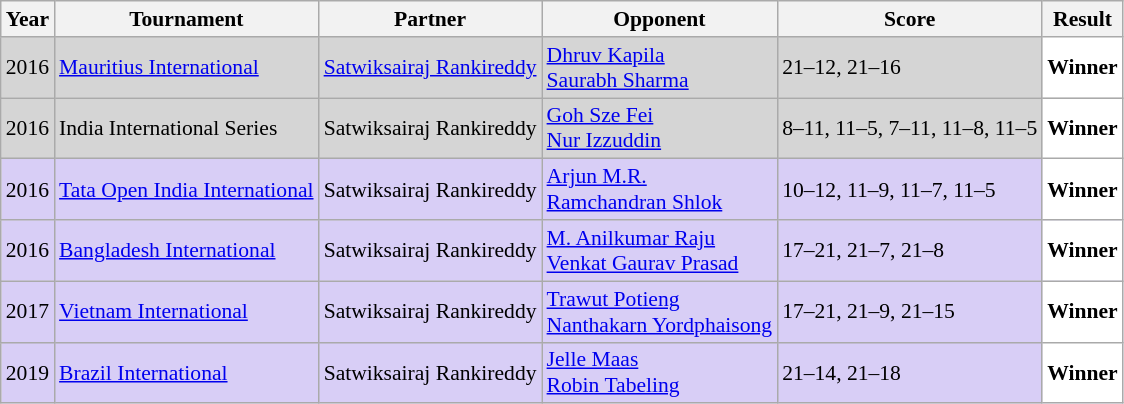<table class="sortable wikitable" style="font-size: 90%;">
<tr>
<th>Year</th>
<th>Tournament</th>
<th>Partner</th>
<th>Opponent</th>
<th>Score</th>
<th>Result</th>
</tr>
<tr style="background:#D5D5D5">
<td align="center">2016</td>
<td align="left"><a href='#'>Mauritius International</a></td>
<td align="left"> <a href='#'>Satwiksairaj Rankireddy</a></td>
<td align="left"> <a href='#'>Dhruv Kapila</a> <br>  <a href='#'>Saurabh Sharma</a></td>
<td align="left">21–12, 21–16</td>
<td style="text-align:left; background:white"> <strong>Winner</strong></td>
</tr>
<tr style="background:#D5D5D5">
<td align="center">2016</td>
<td align="left">India International Series</td>
<td align="left"> Satwiksairaj Rankireddy</td>
<td align="left"> <a href='#'>Goh Sze Fei</a> <br>  <a href='#'>Nur Izzuddin</a></td>
<td align="left">8–11, 11–5, 7–11, 11–8, 11–5</td>
<td style="text-align:left; background:white"> <strong>Winner</strong></td>
</tr>
<tr style="background:#D8CEF6">
<td align="center">2016</td>
<td align="left"><a href='#'>Tata Open India International</a></td>
<td align="left"> Satwiksairaj Rankireddy</td>
<td align="left"> <a href='#'>Arjun M.R.</a> <br>  <a href='#'>Ramchandran Shlok</a></td>
<td align="left">10–12, 11–9, 11–7, 11–5</td>
<td style="text-align:left; background:white"> <strong>Winner</strong></td>
</tr>
<tr style="background:#D8CEF6">
<td align="center">2016</td>
<td align="left"><a href='#'>Bangladesh International</a></td>
<td align="left"> Satwiksairaj Rankireddy</td>
<td align="left"> <a href='#'>M. Anilkumar Raju</a> <br>  <a href='#'>Venkat Gaurav Prasad</a></td>
<td align="left">17–21, 21–7, 21–8</td>
<td style="text-align:left; background:white"> <strong>Winner</strong></td>
</tr>
<tr style="background:#D8CEF6">
<td align="center">2017</td>
<td align="left"><a href='#'>Vietnam International</a></td>
<td align="left"> Satwiksairaj Rankireddy</td>
<td align="left"> <a href='#'>Trawut Potieng</a> <br>  <a href='#'>Nanthakarn Yordphaisong</a></td>
<td align="left">17–21, 21–9, 21–15</td>
<td style="text-align:left; background:white"> <strong>Winner</strong></td>
</tr>
<tr style="background:#D8CEF6">
<td align="center">2019</td>
<td align="left"><a href='#'>Brazil International</a></td>
<td align="left"> Satwiksairaj Rankireddy</td>
<td align="left"> <a href='#'>Jelle Maas</a> <br>  <a href='#'>Robin Tabeling</a></td>
<td align="left">21–14, 21–18</td>
<td style="text-align:left; background:white"> <strong>Winner</strong></td>
</tr>
</table>
